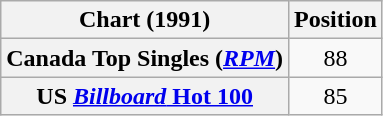<table class="wikitable plainrowheaders" style="text-align:center">
<tr>
<th>Chart (1991)</th>
<th>Position</th>
</tr>
<tr>
<th scope="row">Canada Top Singles (<em><a href='#'>RPM</a></em>)</th>
<td>88</td>
</tr>
<tr>
<th scope="row">US <a href='#'><em>Billboard</em> Hot 100</a></th>
<td>85</td>
</tr>
</table>
